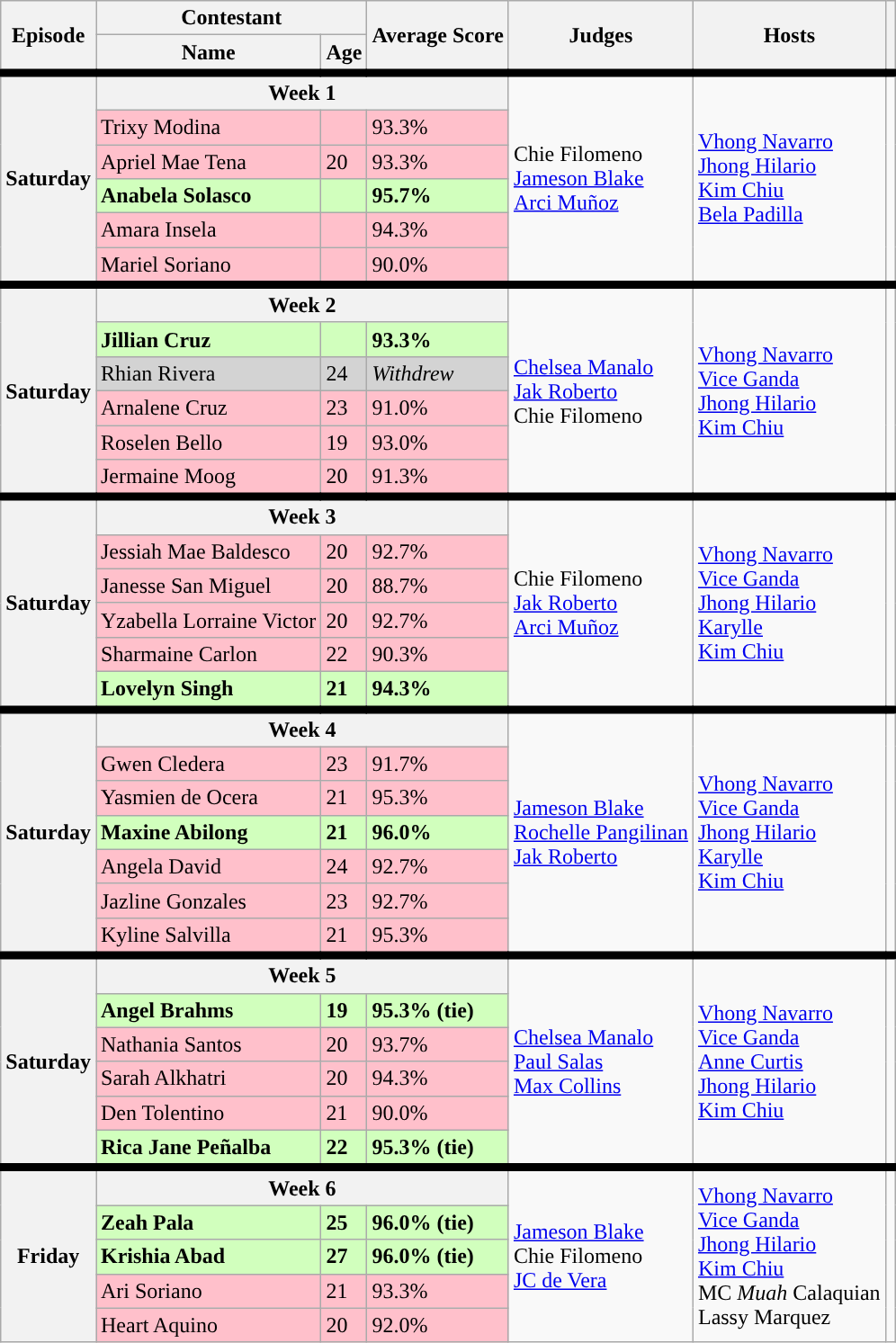<table class="wikitable collapsible ">
<tr>
<th rowspan="2">Episode</th>
<th colspan="2">Contestant</th>
<th rowspan="2">Average Score</th>
<th rowspan="2">Judges</th>
<th rowspan="2">Hosts</th>
<th rowspan="2"></th>
</tr>
<tr>
<th>Name</th>
<th>Age</th>
</tr>
<tr style="border-top: solid 6px;">
<th rowspan="6">Saturday<br></th>
<th colspan="3">Week 1</th>
<td rowspan="6">Chie Filomeno<br><a href='#'>Jameson Blake</a><br><a href='#'>Arci Muñoz</a></td>
<td rowspan="6"><a href='#'>Vhong Navarro</a><br><a href='#'>Jhong Hilario</a><br><a href='#'>Kim Chiu</a><br><a href='#'>Bela Padilla</a></td>
<td rowspan="6"></td>
</tr>
<tr style="background:pink;">
<td>Trixy Modina<br></td>
<td></td>
<td>93.3%</td>
</tr>
<tr style="background:pink;">
<td>Apriel Mae Tena<br></td>
<td>20</td>
<td>93.3%</td>
</tr>
<tr style="background:#D1FFBD;">
<td><strong>Anabela Solasco</strong><br></td>
<td></td>
<td><strong>95.7%</strong></td>
</tr>
<tr style="background:pink;">
<td>Amara Insela<br></td>
<td></td>
<td>94.3%</td>
</tr>
<tr style="background:pink;">
<td>Mariel Soriano<br></td>
<td></td>
<td>90.0%</td>
</tr>
<tr style="border-top: solid 6px;">
<th rowspan="6">Saturday<br></th>
<th colspan="3">Week 2</th>
<td rowspan="6"><a href='#'>Chelsea Manalo</a><br><a href='#'>Jak Roberto</a><br>Chie Filomeno</td>
<td rowspan="6"><a href='#'>Vhong Navarro</a><br><a href='#'>Vice Ganda</a><br><a href='#'>Jhong Hilario</a><br><a href='#'>Kim Chiu</a></td>
<td rowspan="6"></td>
</tr>
<tr style="background:#D1FFBD;">
<td><strong>Jillian Cruz</strong><br></td>
<td></td>
<td><strong>93.3%</strong></td>
</tr>
<tr style="background:lightgray;">
<td>Rhian Rivera<br></td>
<td>24</td>
<td><em>Withdrew</em></td>
</tr>
<tr style="background:pink;">
<td>Arnalene Cruz<br></td>
<td>23</td>
<td>91.0%</td>
</tr>
<tr style="background:pink;">
<td>Roselen Bello<br></td>
<td>19</td>
<td>93.0%</td>
</tr>
<tr style="background:pink;">
<td>Jermaine Moog<br></td>
<td>20</td>
<td>91.3%</td>
</tr>
<tr style="border-top: solid 6px;">
<th rowspan="6">Saturday<br></th>
<th colspan="3">Week 3</th>
<td rowspan="6">Chie Filomeno<br><a href='#'>Jak Roberto</a><br><a href='#'>Arci Muñoz</a></td>
<td rowspan="6"><a href='#'>Vhong Navarro</a><br><a href='#'>Vice Ganda</a><br><a href='#'>Jhong Hilario</a><br><a href='#'>Karylle</a><br><a href='#'>Kim Chiu</a></td>
<td rowspan="6"></td>
</tr>
<tr style="background:pink;">
<td>Jessiah Mae Baldesco<br></td>
<td>20</td>
<td>92.7%</td>
</tr>
<tr style="background:pink;">
<td>Janesse San Miguel <br></td>
<td>20</td>
<td>88.7%</td>
</tr>
<tr style="background:pink;">
<td>Yzabella Lorraine Victor<br></td>
<td>20</td>
<td>92.7%</td>
</tr>
<tr style="background:pink;">
<td>Sharmaine Carlon<br></td>
<td>22</td>
<td>90.3%</td>
</tr>
<tr style="background:#D1FFBD;">
<td><strong>Lovelyn Singh</strong><br></td>
<td><strong>21</strong></td>
<td><strong>94.3%</strong></td>
</tr>
<tr style="border-top: solid 6px;">
<th rowspan="7">Saturday<br></th>
<th colspan="3">Week 4</th>
<td rowspan="7"><a href='#'>Jameson Blake</a><br><a href='#'>Rochelle Pangilinan</a><br><a href='#'>Jak Roberto</a></td>
<td rowspan="7"><a href='#'>Vhong Navarro</a><br><a href='#'>Vice Ganda</a><br><a href='#'>Jhong Hilario</a><br><a href='#'>Karylle</a><br><a href='#'>Kim Chiu</a></td>
<td rowspan="7"></td>
</tr>
<tr style="background:pink;">
<td>Gwen Cledera<br></td>
<td>23</td>
<td>91.7%</td>
</tr>
<tr style="background:pink;">
<td>Yasmien de Ocera<br></td>
<td>21</td>
<td>95.3%</td>
</tr>
<tr style="background:#D1FFBD;">
<td><strong>Maxine Abilong</strong><br></td>
<td><strong>21</strong></td>
<td><strong>96.0%</strong></td>
</tr>
<tr style="background:pink;">
<td>Angela David<br></td>
<td>24</td>
<td>92.7%</td>
</tr>
<tr style="background:pink;">
<td>Jazline Gonzales<br></td>
<td>23</td>
<td>92.7%</td>
</tr>
<tr style="background:pink;">
<td>Kyline Salvilla<br></td>
<td>21</td>
<td>95.3%</td>
</tr>
<tr style="border-top: solid 6px;">
<th rowspan="6">Saturday<br></th>
<th colspan="3">Week 5</th>
<td rowspan="6"><a href='#'>Chelsea Manalo</a><br><a href='#'>Paul Salas</a><br><a href='#'>Max Collins</a></td>
<td rowspan="6"><a href='#'>Vhong Navarro</a><br><a href='#'>Vice Ganda</a><br><a href='#'>Anne Curtis</a><br><a href='#'>Jhong Hilario</a><br><a href='#'>Kim Chiu</a></td>
<td rowspan="6"></td>
</tr>
<tr style="background:#D1FFBD;">
<td><strong>Angel Brahms</strong><br></td>
<td><strong>19</strong></td>
<td><strong>95.3% (tie)</strong></td>
</tr>
<tr style="background:pink;">
<td>Nathania Santos<br></td>
<td>20</td>
<td>93.7%</td>
</tr>
<tr style="background:pink;">
<td>Sarah Alkhatri<br></td>
<td>20</td>
<td>94.3%</td>
</tr>
<tr style="background:pink;">
<td>Den Tolentino<br></td>
<td>21</td>
<td>90.0%</td>
</tr>
<tr style="background:#D1FFBD;">
<td><strong>Rica Jane Peñalba</strong><br></td>
<td><strong>22</strong></td>
<td><strong>95.3% (tie)</strong></td>
</tr>
<tr style="border-top: solid 6px;">
<th rowspan="5">Friday<br></th>
<th colspan="3">Week 6</th>
<td rowspan="5"><a href='#'>Jameson Blake</a><br>Chie Filomeno<br><a href='#'>JC de Vera</a></td>
<td rowspan="5"><a href='#'>Vhong Navarro</a><br><a href='#'>Vice Ganda</a><br><a href='#'>Jhong Hilario</a><br><a href='#'>Kim Chiu</a><br>MC <em>Muah</em> Calaquian<br>Lassy Marquez</td>
<td rowspan="5"></td>
</tr>
<tr style="background:#D1FFBD;">
<td><strong>Zeah Pala</strong><br></td>
<td><strong>25</strong></td>
<td><strong>96.0% (tie)</strong></td>
</tr>
<tr style="background:#D1FFBD;">
<td><strong>Krishia Abad</strong><br></td>
<td><strong>27</strong></td>
<td><strong>96.0% (tie)</strong></td>
</tr>
<tr style="background:pink;">
<td>Ari Soriano<br></td>
<td>21</td>
<td>93.3%</td>
</tr>
<tr style="background:pink;">
<td>Heart Aquino<br></td>
<td>20</td>
<td>92.0%</td>
</tr>
</table>
